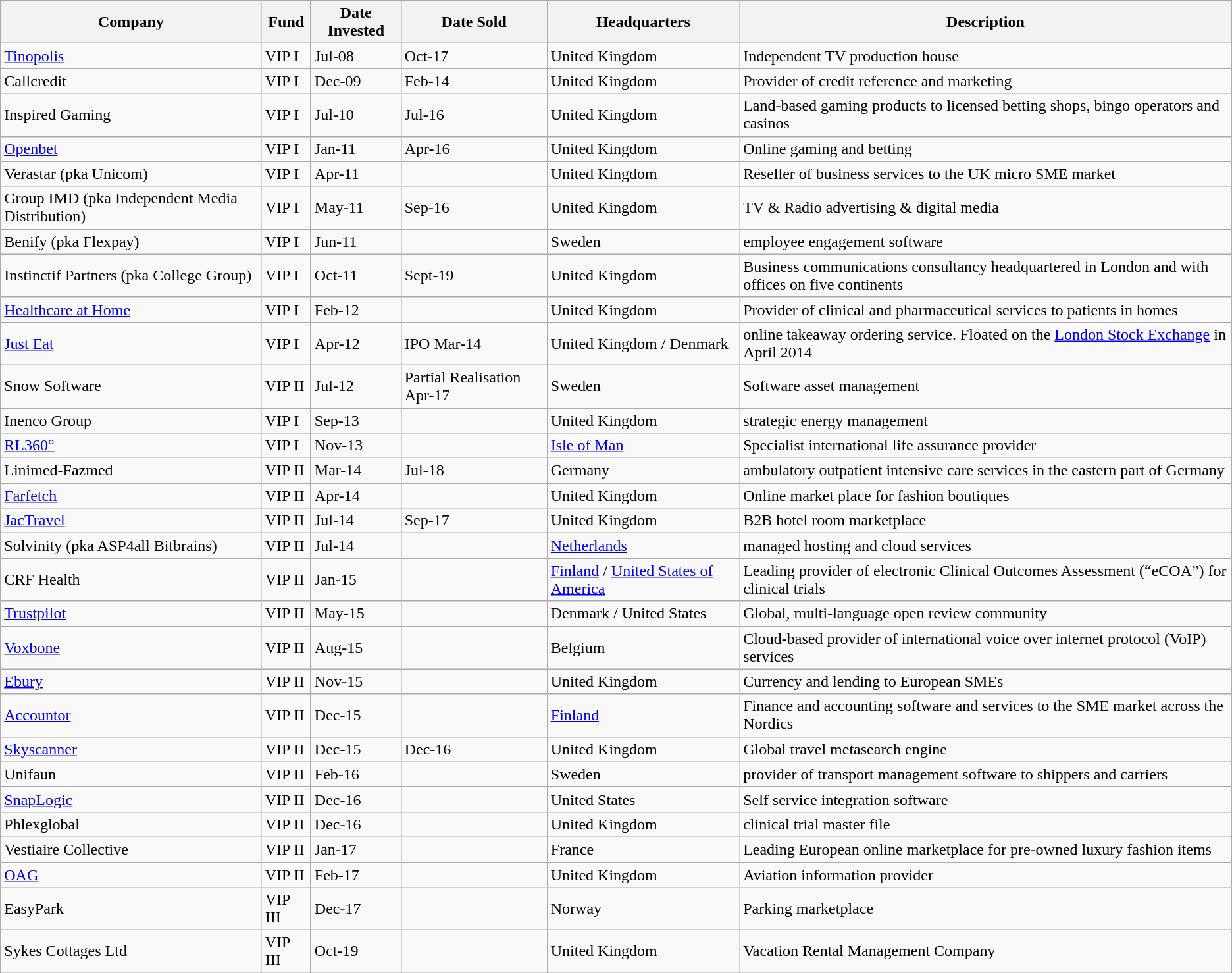<table class="wikitable">
<tr>
<th>Company</th>
<th>Fund</th>
<th>Date Invested</th>
<th>Date Sold</th>
<th>Headquarters</th>
<th>Description</th>
</tr>
<tr>
<td><a href='#'>Tinopolis</a></td>
<td>VIP I</td>
<td>Jul-08</td>
<td>Oct-17</td>
<td>United Kingdom</td>
<td>Independent TV production house</td>
</tr>
<tr>
<td>Callcredit</td>
<td>VIP I</td>
<td>Dec-09</td>
<td>Feb-14</td>
<td>United Kingdom</td>
<td>Provider of credit reference and marketing</td>
</tr>
<tr>
<td>Inspired Gaming</td>
<td>VIP I</td>
<td>Jul-10</td>
<td>Jul-16</td>
<td>United Kingdom</td>
<td>Land-based gaming products to licensed betting shops, bingo operators and casinos</td>
</tr>
<tr>
<td><a href='#'>Openbet</a></td>
<td>VIP I</td>
<td>Jan-11</td>
<td>Apr-16</td>
<td>United Kingdom</td>
<td>Online gaming and betting</td>
</tr>
<tr>
<td>Verastar (pka Unicom)</td>
<td>VIP I</td>
<td>Apr-11</td>
<td></td>
<td>United Kingdom</td>
<td>Reseller of business services to the UK micro SME market</td>
</tr>
<tr>
<td>Group IMD (pka Independent Media Distribution)</td>
<td>VIP I</td>
<td>May-11</td>
<td>Sep-16</td>
<td>United Kingdom</td>
<td>TV & Radio advertising & digital media</td>
</tr>
<tr>
<td>Benify (pka Flexpay)</td>
<td>VIP I</td>
<td>Jun-11</td>
<td></td>
<td>Sweden</td>
<td>employee engagement software</td>
</tr>
<tr>
<td>Instinctif Partners (pka College Group)</td>
<td>VIP I</td>
<td>Oct-11</td>
<td>Sept-19<br></td>
<td>United Kingdom</td>
<td>Business communications consultancy headquartered in London and with offices on five continents</td>
</tr>
<tr>
<td><a href='#'>Healthcare at Home</a></td>
<td>VIP I</td>
<td>Feb-12</td>
<td></td>
<td>United Kingdom</td>
<td>Provider of clinical and pharmaceutical services to patients in homes</td>
</tr>
<tr>
<td><a href='#'>Just Eat</a></td>
<td>VIP I</td>
<td>Apr-12</td>
<td>IPO Mar-14</td>
<td>United Kingdom / Denmark</td>
<td>online takeaway ordering service. Floated on the <a href='#'>London Stock Exchange</a> in April 2014</td>
</tr>
<tr>
<td>Snow Software</td>
<td>VIP II</td>
<td>Jul-12</td>
<td>Partial Realisation Apr-17</td>
<td>Sweden</td>
<td>Software asset management</td>
</tr>
<tr>
<td>Inenco Group</td>
<td>VIP I</td>
<td>Sep-13</td>
<td></td>
<td>United Kingdom</td>
<td>strategic energy management</td>
</tr>
<tr>
<td><a href='#'>RL360°</a></td>
<td>VIP I</td>
<td>Nov-13</td>
<td></td>
<td><a href='#'>Isle of Man</a></td>
<td>Specialist international life assurance provider</td>
</tr>
<tr>
<td>Linimed-Fazmed</td>
<td>VIP II</td>
<td>Mar-14</td>
<td>Jul-18</td>
<td>Germany</td>
<td>ambulatory outpatient intensive care services in the eastern part of Germany</td>
</tr>
<tr>
<td><a href='#'>Farfetch</a></td>
<td>VIP II</td>
<td>Apr-14</td>
<td></td>
<td>United Kingdom</td>
<td>Online market place for fashion boutiques</td>
</tr>
<tr>
<td><a href='#'>JacTravel</a></td>
<td>VIP II</td>
<td>Jul-14</td>
<td>Sep-17</td>
<td>United Kingdom</td>
<td>B2B hotel room marketplace</td>
</tr>
<tr>
<td>Solvinity (pka ASP4all Bitbrains)</td>
<td>VIP II</td>
<td>Jul-14</td>
<td></td>
<td><a href='#'>Netherlands</a></td>
<td>managed hosting and cloud services</td>
</tr>
<tr>
<td>CRF Health</td>
<td>VIP II</td>
<td>Jan-15</td>
<td></td>
<td><a href='#'>Finland</a> / <a href='#'>United States of America</a></td>
<td>Leading provider of electronic Clinical Outcomes Assessment (“eCOA”) for clinical trials</td>
</tr>
<tr>
<td><a href='#'>Trustpilot</a></td>
<td>VIP II</td>
<td>May-15</td>
<td></td>
<td>Denmark / United States</td>
<td>Global, multi-language open review community</td>
</tr>
<tr>
<td><a href='#'>Voxbone</a></td>
<td>VIP II</td>
<td>Aug-15</td>
<td></td>
<td>Belgium</td>
<td>Cloud-based provider of international voice over internet protocol (VoIP) services</td>
</tr>
<tr>
<td><a href='#'>Ebury</a></td>
<td>VIP II</td>
<td>Nov-15</td>
<td></td>
<td>United Kingdom</td>
<td>Currency and lending to European SMEs</td>
</tr>
<tr>
<td><a href='#'>Accountor</a></td>
<td>VIP II</td>
<td>Dec-15</td>
<td></td>
<td><a href='#'>Finland</a></td>
<td>Finance and accounting software and services to the SME market across the Nordics</td>
</tr>
<tr>
<td><a href='#'>Skyscanner</a></td>
<td>VIP II</td>
<td>Dec-15</td>
<td>Dec-16</td>
<td>United Kingdom</td>
<td>Global travel metasearch engine</td>
</tr>
<tr>
<td>Unifaun</td>
<td>VIP II</td>
<td>Feb-16</td>
<td></td>
<td>Sweden</td>
<td>provider of transport management software to shippers and carriers</td>
</tr>
<tr>
<td><a href='#'>SnapLogic</a></td>
<td>VIP II</td>
<td>Dec-16</td>
<td></td>
<td>United States</td>
<td>Self service integration software</td>
</tr>
<tr>
<td>Phlexglobal</td>
<td>VIP II</td>
<td>Dec-16</td>
<td></td>
<td>United Kingdom</td>
<td>clinical trial master file</td>
</tr>
<tr>
<td>Vestiaire Collective</td>
<td>VIP II</td>
<td>Jan-17</td>
<td></td>
<td>France</td>
<td>Leading European online marketplace for pre-owned luxury fashion items</td>
</tr>
<tr>
<td><a href='#'>OAG</a></td>
<td>VIP II</td>
<td>Feb-17</td>
<td></td>
<td>United Kingdom</td>
<td>Aviation information provider</td>
</tr>
<tr>
<td>EasyPark</td>
<td>VIP III</td>
<td>Dec-17</td>
<td></td>
<td>Norway</td>
<td>Parking marketplace</td>
</tr>
<tr>
<td>Sykes Cottages Ltd</td>
<td>VIP III</td>
<td>Oct-19</td>
<td></td>
<td>United Kingdom</td>
<td>Vacation Rental Management Company</td>
</tr>
</table>
